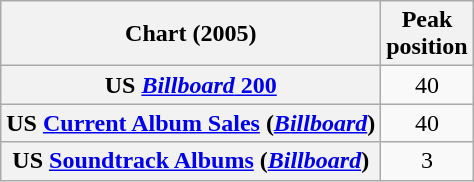<table class="wikitable sortable plainrowheaders" style="text-align:center">
<tr>
<th scope="col">Chart (2005)</th>
<th scope="col">Peak<br>position</th>
</tr>
<tr>
<th scope="row">US <a href='#'><em>Billboard</em> 200</a></th>
<td>40</td>
</tr>
<tr>
<th scope="row">US <a href='#'>Current Album Sales</a> (<em><a href='#'>Billboard</a></em>)</th>
<td>40</td>
</tr>
<tr>
<th scope="row">US <a href='#'>Soundtrack Albums</a> (<em><a href='#'>Billboard</a></em>)</th>
<td>3</td>
</tr>
</table>
